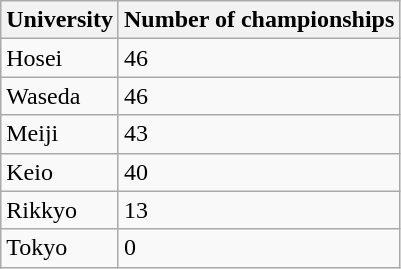<table class="wikitable">
<tr>
<th>University</th>
<th>Number of championships</th>
</tr>
<tr>
<td>Hosei</td>
<td>46</td>
</tr>
<tr>
<td>Waseda</td>
<td>46</td>
</tr>
<tr>
<td>Meiji</td>
<td>43</td>
</tr>
<tr>
<td>Keio</td>
<td>40</td>
</tr>
<tr>
<td>Rikkyo</td>
<td>13</td>
</tr>
<tr>
<td>Tokyo</td>
<td>0</td>
</tr>
</table>
